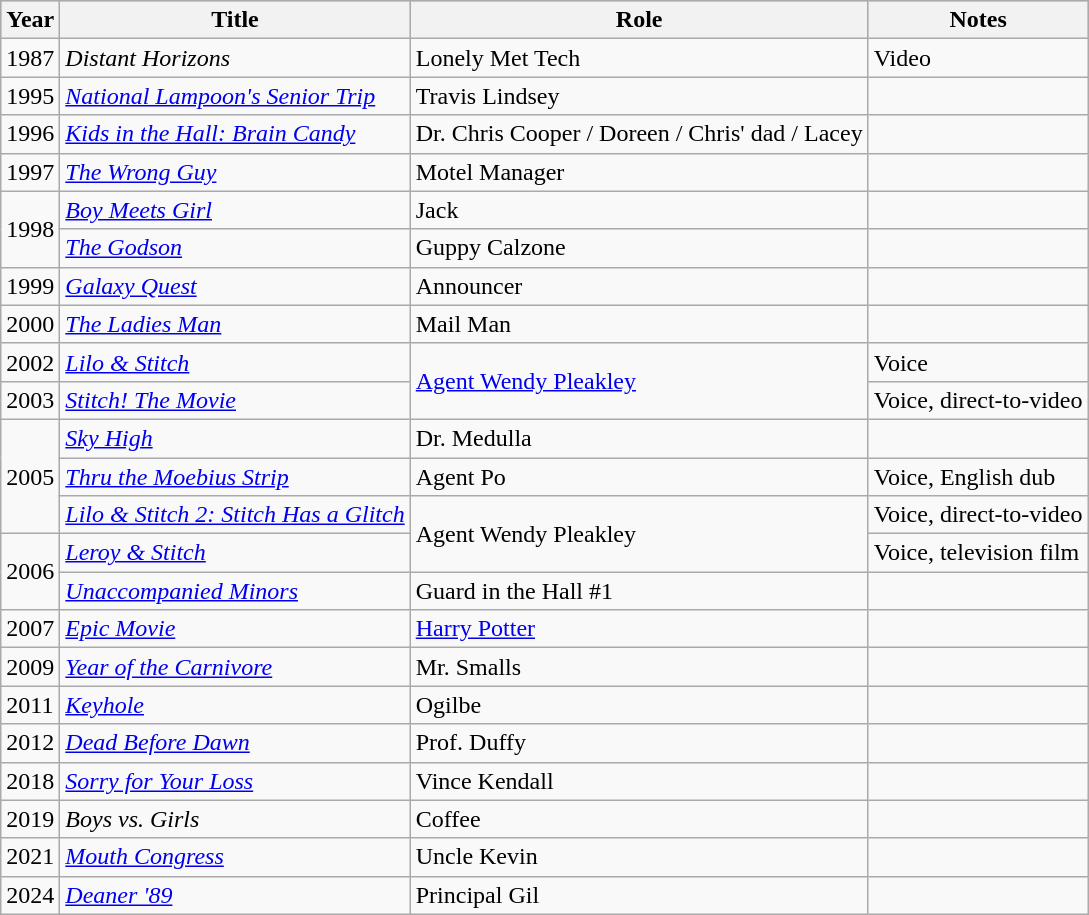<table class="wikitable sortable">
<tr style="background:LightSteelBlue; text-align:center;">
<th>Year</th>
<th>Title</th>
<th>Role</th>
<th class="unsortable">Notes</th>
</tr>
<tr>
<td>1987</td>
<td><em>Distant Horizons</em></td>
<td>Lonely Met Tech</td>
<td>Video</td>
</tr>
<tr>
<td>1995</td>
<td><em><a href='#'>National Lampoon's Senior Trip</a></em></td>
<td>Travis Lindsey</td>
<td></td>
</tr>
<tr>
<td>1996</td>
<td><em><a href='#'>Kids in the Hall: Brain Candy</a></em></td>
<td>Dr. Chris Cooper / Doreen / Chris' dad / Lacey</td>
<td></td>
</tr>
<tr>
<td>1997</td>
<td data-sort-value="Wrong Guy, The"><em><a href='#'>The Wrong Guy</a></em></td>
<td>Motel Manager</td>
<td></td>
</tr>
<tr>
<td rowspan=2>1998</td>
<td><em><a href='#'>Boy Meets Girl</a></em></td>
<td>Jack</td>
<td></td>
</tr>
<tr>
<td data-sort-value="Godson, The"><em><a href='#'>The Godson</a></em></td>
<td>Guppy Calzone</td>
<td></td>
</tr>
<tr>
<td>1999</td>
<td><em><a href='#'>Galaxy Quest</a></em></td>
<td>Announcer</td>
<td></td>
</tr>
<tr>
<td>2000</td>
<td data-sort-value="Ladies Man, The"><em><a href='#'>The Ladies Man</a></em></td>
<td>Mail Man</td>
<td></td>
</tr>
<tr>
<td>2002</td>
<td><em><a href='#'>Lilo & Stitch</a></em></td>
<td rowspan="2"><a href='#'>Agent Wendy Pleakley</a></td>
<td>Voice</td>
</tr>
<tr>
<td>2003</td>
<td><em><a href='#'>Stitch! The Movie</a></em></td>
<td>Voice, direct-to-video</td>
</tr>
<tr>
<td rowspan=3>2005</td>
<td><em><a href='#'>Sky High</a></em></td>
<td>Dr. Medulla</td>
<td></td>
</tr>
<tr>
<td><em><a href='#'>Thru the Moebius Strip</a></em></td>
<td>Agent Po</td>
<td>Voice, English dub</td>
</tr>
<tr>
<td><em><a href='#'>Lilo & Stitch 2: Stitch Has a Glitch</a></em></td>
<td rowspan="2">Agent Wendy Pleakley</td>
<td>Voice, direct-to-video</td>
</tr>
<tr>
<td rowspan="2">2006</td>
<td><em><a href='#'>Leroy & Stitch</a></em></td>
<td>Voice, television film</td>
</tr>
<tr>
<td><em><a href='#'>Unaccompanied Minors</a></em></td>
<td>Guard in the Hall #1</td>
<td></td>
</tr>
<tr>
<td>2007</td>
<td><em><a href='#'>Epic Movie</a></em></td>
<td><a href='#'>Harry Potter</a></td>
<td></td>
</tr>
<tr>
<td>2009</td>
<td><em><a href='#'>Year of the Carnivore</a></em></td>
<td>Mr. Smalls</td>
<td></td>
</tr>
<tr>
<td>2011</td>
<td><em><a href='#'>Keyhole</a></em></td>
<td>Ogilbe</td>
<td></td>
</tr>
<tr>
<td>2012</td>
<td><em><a href='#'>Dead Before Dawn</a></em></td>
<td>Prof. Duffy</td>
<td></td>
</tr>
<tr>
<td>2018</td>
<td><em><a href='#'>Sorry for Your Loss</a></em></td>
<td>Vince Kendall</td>
<td></td>
</tr>
<tr>
<td>2019</td>
<td><em>Boys vs. Girls</em></td>
<td>Coffee</td>
<td></td>
</tr>
<tr>
<td>2021</td>
<td><em><a href='#'>Mouth Congress</a></em></td>
<td>Uncle Kevin</td>
<td></td>
</tr>
<tr>
<td>2024</td>
<td><em><a href='#'>Deaner '89</a></em></td>
<td>Principal Gil</td>
<td></td>
</tr>
</table>
